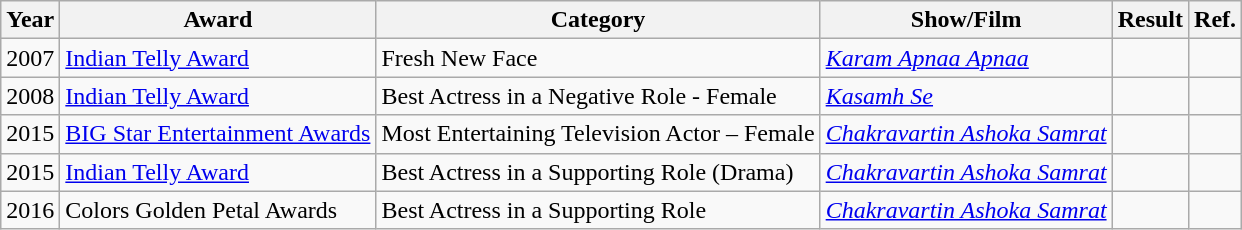<table class="wikitable">
<tr>
<th>Year</th>
<th>Award</th>
<th>Category</th>
<th>Show/Film</th>
<th>Result</th>
<th>Ref.</th>
</tr>
<tr>
<td>2007</td>
<td><a href='#'>Indian Telly Award</a></td>
<td>Fresh New Face</td>
<td><em><a href='#'>Karam Apnaa Apnaa</a></em></td>
<td></td>
<td></td>
</tr>
<tr>
<td>2008</td>
<td><a href='#'>Indian Telly Award</a></td>
<td>Best Actress in a Negative Role - Female</td>
<td><em><a href='#'>Kasamh Se</a></em></td>
<td></td>
<td></td>
</tr>
<tr>
<td>2015</td>
<td><a href='#'>BIG Star Entertainment Awards</a></td>
<td>Most Entertaining Television Actor – Female</td>
<td><em><a href='#'>Chakravartin Ashoka Samrat</a></em></td>
<td></td>
<td></td>
</tr>
<tr>
<td>2015</td>
<td><a href='#'>Indian Telly Award</a></td>
<td>Best Actress in a Supporting Role (Drama)</td>
<td><em><a href='#'>Chakravartin Ashoka Samrat</a></em></td>
<td></td>
<td></td>
</tr>
<tr>
<td>2016</td>
<td>Colors Golden Petal Awards</td>
<td>Best Actress in a Supporting Role</td>
<td><em><a href='#'>Chakravartin Ashoka Samrat</a></em></td>
<td></td>
<td></td>
</tr>
</table>
